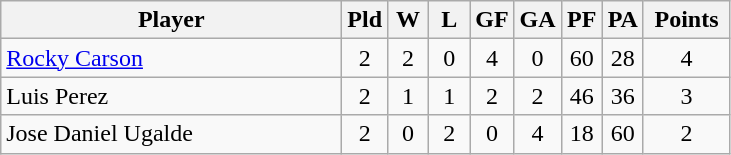<table class=wikitable style="text-align:center">
<tr>
<th width=220>Player</th>
<th width=20>Pld</th>
<th width=20>W</th>
<th width=20>L</th>
<th width=20>GF</th>
<th width=20>GA</th>
<th width=20>PF</th>
<th width=20>PA</th>
<th width=50>Points</th>
</tr>
<tr>
<td align=left> <a href='#'>Rocky Carson</a></td>
<td>2</td>
<td>2</td>
<td>0</td>
<td>4</td>
<td>0</td>
<td>60</td>
<td>28</td>
<td>4</td>
</tr>
<tr>
<td align=left> Luis Perez</td>
<td>2</td>
<td>1</td>
<td>1</td>
<td>2</td>
<td>2</td>
<td>46</td>
<td>36</td>
<td>3</td>
</tr>
<tr>
<td align=left> Jose Daniel Ugalde</td>
<td>2</td>
<td>0</td>
<td>2</td>
<td>0</td>
<td>4</td>
<td>18</td>
<td>60</td>
<td>2</td>
</tr>
</table>
